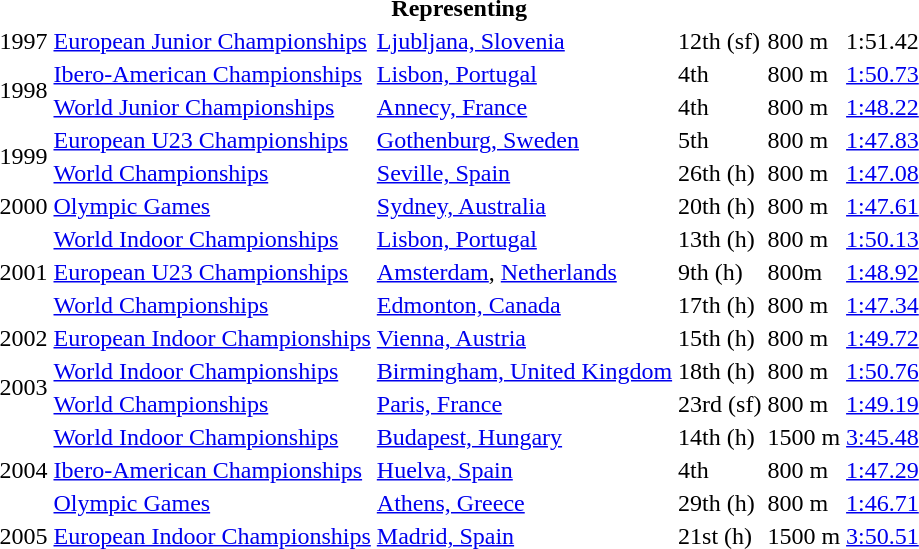<table>
<tr>
<th colspan="6">Representing </th>
</tr>
<tr>
<td>1997</td>
<td><a href='#'>European Junior Championships</a></td>
<td><a href='#'>Ljubljana, Slovenia</a></td>
<td>12th (sf)</td>
<td>800 m</td>
<td>1:51.42</td>
</tr>
<tr>
<td rowspan=2>1998</td>
<td><a href='#'>Ibero-American Championships</a></td>
<td><a href='#'>Lisbon, Portugal</a></td>
<td>4th</td>
<td>800 m</td>
<td><a href='#'>1:50.73</a></td>
</tr>
<tr>
<td><a href='#'>World Junior Championships</a></td>
<td><a href='#'>Annecy, France</a></td>
<td>4th</td>
<td>800 m</td>
<td><a href='#'>1:48.22</a></td>
</tr>
<tr>
<td rowspan=2>1999</td>
<td><a href='#'>European U23 Championships</a></td>
<td><a href='#'>Gothenburg, Sweden</a></td>
<td>5th</td>
<td>800 m</td>
<td><a href='#'>1:47.83</a></td>
</tr>
<tr>
<td><a href='#'>World Championships</a></td>
<td><a href='#'>Seville, Spain</a></td>
<td>26th (h)</td>
<td>800 m</td>
<td><a href='#'>1:47.08</a></td>
</tr>
<tr>
<td>2000</td>
<td><a href='#'>Olympic Games</a></td>
<td><a href='#'>Sydney, Australia</a></td>
<td>20th (h)</td>
<td>800 m</td>
<td><a href='#'>1:47.61</a></td>
</tr>
<tr>
<td rowspan=3>2001</td>
<td><a href='#'>World Indoor Championships</a></td>
<td><a href='#'>Lisbon, Portugal</a></td>
<td>13th (h)</td>
<td>800 m</td>
<td><a href='#'>1:50.13</a></td>
</tr>
<tr>
<td><a href='#'>European U23 Championships</a></td>
<td><a href='#'>Amsterdam</a>, <a href='#'>Netherlands</a></td>
<td>9th (h)</td>
<td>800m</td>
<td><a href='#'>1:48.92</a></td>
</tr>
<tr>
<td><a href='#'>World Championships</a></td>
<td><a href='#'>Edmonton, Canada</a></td>
<td>17th (h)</td>
<td>800 m</td>
<td><a href='#'>1:47.34</a></td>
</tr>
<tr>
<td>2002</td>
<td><a href='#'>European Indoor Championships</a></td>
<td><a href='#'>Vienna, Austria</a></td>
<td>15th (h)</td>
<td>800 m</td>
<td><a href='#'>1:49.72</a></td>
</tr>
<tr>
<td rowspan=2>2003</td>
<td><a href='#'>World Indoor Championships</a></td>
<td><a href='#'>Birmingham, United Kingdom</a></td>
<td>18th (h)</td>
<td>800 m</td>
<td><a href='#'>1:50.76</a></td>
</tr>
<tr>
<td><a href='#'>World Championships</a></td>
<td><a href='#'>Paris, France</a></td>
<td>23rd (sf)</td>
<td>800 m</td>
<td><a href='#'>1:49.19</a></td>
</tr>
<tr>
<td rowspan=3>2004</td>
<td><a href='#'>World Indoor Championships</a></td>
<td><a href='#'>Budapest, Hungary</a></td>
<td>14th (h)</td>
<td>1500 m</td>
<td><a href='#'>3:45.48</a></td>
</tr>
<tr>
<td><a href='#'>Ibero-American Championships</a></td>
<td><a href='#'>Huelva, Spain</a></td>
<td>4th</td>
<td>800 m</td>
<td><a href='#'>1:47.29</a></td>
</tr>
<tr>
<td><a href='#'>Olympic Games</a></td>
<td><a href='#'>Athens, Greece</a></td>
<td>29th (h)</td>
<td>800 m</td>
<td><a href='#'>1:46.71</a></td>
</tr>
<tr>
<td>2005</td>
<td><a href='#'>European Indoor Championships</a></td>
<td><a href='#'>Madrid, Spain</a></td>
<td>21st (h)</td>
<td>1500 m</td>
<td><a href='#'>3:50.51</a></td>
</tr>
</table>
